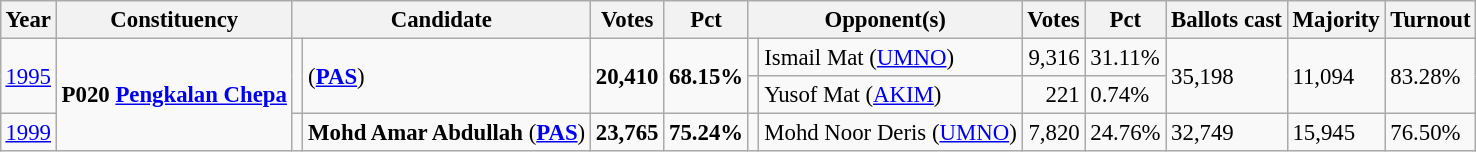<table class="wikitable" style="margin:0.5em ; font-size:95%">
<tr>
<th>Year</th>
<th>Constituency</th>
<th colspan=2>Candidate</th>
<th>Votes</th>
<th>Pct</th>
<th colspan=2>Opponent(s)</th>
<th>Votes</th>
<th>Pct</th>
<th>Ballots cast</th>
<th>Majority</th>
<th>Turnout</th>
</tr>
<tr>
<td rowspan=2><a href='#'>1995</a></td>
<td rowspan=3><strong>P020 <a href='#'>Pengkalan Chepa</a></strong></td>
<td rowspan=2 ></td>
<td rowspan=2> (<a href='#'><strong>PAS</strong></a>)</td>
<td rowspan=2 align="right"><strong>20,410</strong></td>
<td rowspan=2><strong>68.15%</strong></td>
<td></td>
<td>Ismail Mat (<a href='#'>UMNO</a>)</td>
<td align="right">9,316</td>
<td>31.11%</td>
<td rowspan=2>35,198</td>
<td rowspan=2>11,094</td>
<td rowspan=2>83.28%</td>
</tr>
<tr>
<td></td>
<td>Yusof Mat (<a href='#'>AKIM</a>)</td>
<td align="right">221</td>
<td>0.74%</td>
</tr>
<tr>
<td><a href='#'>1999</a></td>
<td></td>
<td><strong>Mohd Amar Abdullah</strong> (<a href='#'><strong>PAS</strong></a>)</td>
<td align="right"><strong>23,765</strong></td>
<td><strong>75.24%</strong></td>
<td></td>
<td>Mohd Noor Deris (<a href='#'>UMNO</a>)</td>
<td align="right">7,820</td>
<td>24.76%</td>
<td>32,749</td>
<td>15,945</td>
<td>76.50%</td>
</tr>
</table>
